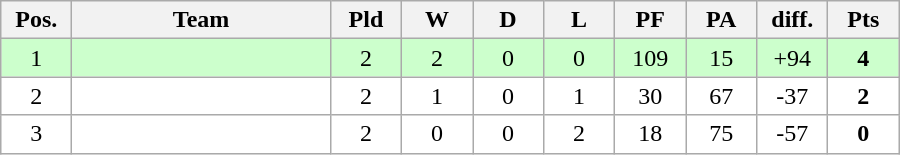<table class="wikitable" style="text-align: center;">
<tr>
<th width=40>Pos.</th>
<th width=165>Team</th>
<th width=40>Pld</th>
<th width=40>W</th>
<th width=40>D</th>
<th width=40>L</th>
<th width=40>PF</th>
<th width=40>PA</th>
<th width=40>diff.</th>
<th width=40>Pts</th>
</tr>
<tr bgcolor=#ccffcc align=center>
<td>1</td>
<td align=left></td>
<td>2</td>
<td>2</td>
<td>0</td>
<td>0</td>
<td>109</td>
<td>15</td>
<td>+94</td>
<td><strong>4</strong></td>
</tr>
<tr bgcolor=#ffffff align=center>
<td>2</td>
<td align=left></td>
<td>2</td>
<td>1</td>
<td>0</td>
<td>1</td>
<td>30</td>
<td>67</td>
<td>-37</td>
<td><strong>2</strong></td>
</tr>
<tr bgcolor=#ffffff align=center>
<td>3</td>
<td align=left></td>
<td>2</td>
<td>0</td>
<td>0</td>
<td>2</td>
<td>18</td>
<td>75</td>
<td>-57</td>
<td><strong>0</strong></td>
</tr>
</table>
